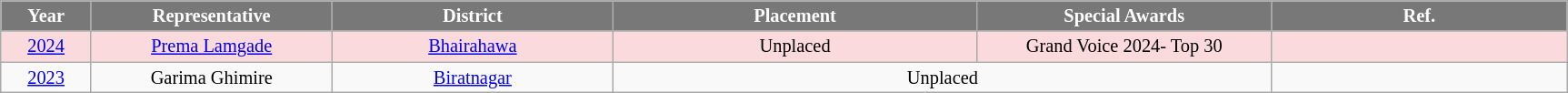<table class="wikitable sortable" style="font-size: 85%; text-align:center">
<tr>
<th width="60" style="background-color:#787878;color:#FFFFFF;">Year</th>
<th width="170" style="background-color:#787878;color:#FFFFFF;">Representative</th>
<th width="200" style="background-color:#787878;color:#FFFFFF;">District</th>
<th width="260" style="background-color:#787878;color:#FFFFFF;">Placement</th>
<th width="210" style="background-color:#787878;color:#FFFFFF;">Special Awards</th>
<th width="210" style="background-color:#787878;color:#FFFFFF;">Ref.</th>
</tr>
<tr style="background-color:#FADADD; ">
<td><a href='#'>2024</a></td>
<td><a href='#'>Prema Lamgade</a></td>
<td><a href='#'>Bhairahawa</a></td>
<td>Unplaced</td>
<td>Grand Voice 2024- Top 30</td>
<td></td>
</tr>
<tr>
<td><a href='#'>2023</a></td>
<td>Garima Ghimire</td>
<td><a href='#'>Biratnagar</a></td>
<td colspan="2">Unplaced</td>
<td></td>
</tr>
</table>
